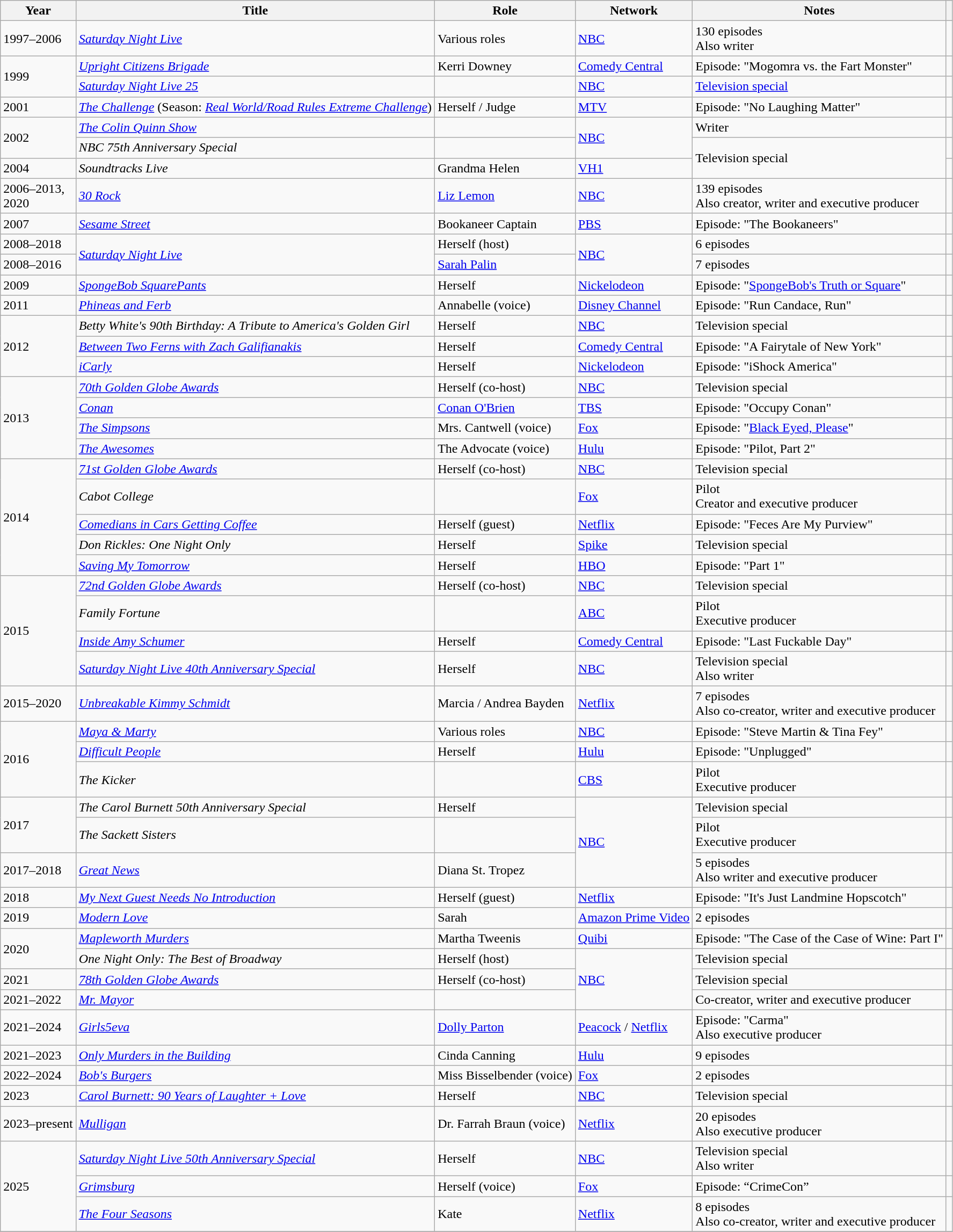<table class="wikitable sortable">
<tr>
<th scope="col">Year</th>
<th scope="col">Title</th>
<th scope="col">Role</th>
<th scope="col">Network</th>
<th scope="col" class="unsortable">Notes</th>
<th scope="col" class="unsortable"></th>
</tr>
<tr>
<td>1997–2006</td>
<td><em><a href='#'>Saturday Night Live</a></em></td>
<td>Various roles</td>
<td><a href='#'>NBC</a></td>
<td>130 episodes<br>Also writer</td>
<td style="text-align:center;"></td>
</tr>
<tr>
<td rowspan="2">1999</td>
<td><em><a href='#'>Upright Citizens Brigade</a></em></td>
<td>Kerri Downey</td>
<td><a href='#'>Comedy Central</a></td>
<td>Episode: "Mogomra vs. the Fart Monster"</td>
<td style="text-align:center;"></td>
</tr>
<tr>
<td><em><a href='#'>Saturday Night Live 25</a></em></td>
<td></td>
<td><a href='#'>NBC</a></td>
<td><a href='#'>Television special</a></td>
<td style="text-align:center;"></td>
</tr>
<tr>
<td>2001</td>
<td><em><a href='#'>The Challenge</a></em> (Season: <em><a href='#'>Real World/Road Rules Extreme Challenge</a></em>)</td>
<td>Herself / Judge</td>
<td><a href='#'>MTV</a></td>
<td>Episode: "No Laughing Matter"</td>
<td></td>
</tr>
<tr>
<td rowspan="2">2002</td>
<td><em><a href='#'>The Colin Quinn Show</a></em></td>
<td></td>
<td rowspan="2"><a href='#'>NBC</a></td>
<td>Writer</td>
<td style="text-align:center;"></td>
</tr>
<tr>
<td><em>NBC 75th Anniversary Special</em></td>
<td></td>
<td rowspan="2">Television special</td>
<td style="text-align:center;"></td>
</tr>
<tr>
<td>2004</td>
<td><em>Soundtracks Live</em></td>
<td>Grandma Helen</td>
<td><a href='#'>VH1</a></td>
<td style="text-align:center;"></td>
</tr>
<tr>
<td>2006–2013,<br>2020</td>
<td><em><a href='#'>30 Rock</a></em></td>
<td><a href='#'>Liz Lemon</a></td>
<td><a href='#'>NBC</a></td>
<td>139 episodes<br>Also creator, writer and executive producer</td>
<td style="text-align:center;"></td>
</tr>
<tr>
<td>2007</td>
<td><em><a href='#'>Sesame Street</a></em></td>
<td>Bookaneer Captain</td>
<td><a href='#'>PBS</a></td>
<td>Episode: "The Bookaneers"</td>
<td style="text-align:center;"></td>
</tr>
<tr>
<td>2008–2018</td>
<td rowspan="2"><em><a href='#'>Saturday Night Live</a></em></td>
<td>Herself (host)</td>
<td rowspan="2"><a href='#'>NBC</a></td>
<td>6 episodes</td>
<td style="text-align:center;"></td>
</tr>
<tr>
<td>2008–2016</td>
<td><a href='#'>Sarah Palin</a></td>
<td>7 episodes</td>
<td style="text-align:center;"></td>
</tr>
<tr>
<td>2009</td>
<td><em><a href='#'>SpongeBob SquarePants</a></em></td>
<td>Herself</td>
<td><a href='#'>Nickelodeon</a></td>
<td>Episode: "<a href='#'>SpongeBob's Truth or Square</a>"</td>
<td style="text-align:center;"></td>
</tr>
<tr>
<td>2011</td>
<td><em><a href='#'>Phineas and Ferb</a></em></td>
<td>Annabelle (voice)</td>
<td><a href='#'>Disney Channel</a></td>
<td>Episode: "Run Candace, Run"</td>
<td style="text-align:center;"></td>
</tr>
<tr>
<td rowspan="3">2012</td>
<td><em>Betty White's 90th Birthday: A Tribute to America's Golden Girl</em></td>
<td>Herself</td>
<td><a href='#'>NBC</a></td>
<td>Television special</td>
<td style="text-align:center;"></td>
</tr>
<tr>
<td><em><a href='#'>Between Two Ferns with Zach Galifianakis</a></em></td>
<td>Herself</td>
<td><a href='#'>Comedy Central</a></td>
<td>Episode: "A Fairytale of New York"</td>
<td style="text-align:center;"></td>
</tr>
<tr>
<td><em><a href='#'>iCarly</a></em></td>
<td>Herself</td>
<td><a href='#'>Nickelodeon</a></td>
<td>Episode: "iShock America"</td>
<td style="text-align:center;"></td>
</tr>
<tr>
<td rowspan="4">2013</td>
<td><em><a href='#'>70th Golden Globe Awards</a></em></td>
<td>Herself (co-host)</td>
<td><a href='#'>NBC</a></td>
<td>Television special</td>
<td style="text-align:center;"></td>
</tr>
<tr>
<td><em><a href='#'>Conan</a></em></td>
<td><a href='#'>Conan O'Brien</a></td>
<td><a href='#'>TBS</a></td>
<td>Episode: "Occupy Conan"</td>
<td style="text-align:center;"></td>
</tr>
<tr>
<td><em><a href='#'>The Simpsons</a></em></td>
<td>Mrs. Cantwell (voice)</td>
<td><a href='#'>Fox</a></td>
<td>Episode: "<a href='#'>Black Eyed, Please</a>"</td>
<td style="text-align:center;"></td>
</tr>
<tr>
<td><em><a href='#'>The Awesomes</a></em></td>
<td>The Advocate (voice)</td>
<td><a href='#'>Hulu</a></td>
<td>Episode: "Pilot, Part 2"</td>
<td style="text-align:center;"></td>
</tr>
<tr>
<td rowspan="5">2014</td>
<td><em><a href='#'>71st Golden Globe Awards</a></em></td>
<td>Herself (co-host)</td>
<td><a href='#'>NBC</a></td>
<td>Television special</td>
<td style="text-align:center;"></td>
</tr>
<tr>
<td><em>Cabot College</em></td>
<td></td>
<td><a href='#'>Fox</a></td>
<td>Pilot<br>Creator and executive producer</td>
<td style="text-align:center;"></td>
</tr>
<tr>
<td><em><a href='#'>Comedians in Cars Getting Coffee</a></em></td>
<td>Herself (guest)</td>
<td><a href='#'>Netflix</a></td>
<td>Episode: "Feces Are My Purview"</td>
<td style="text-align:center;"></td>
</tr>
<tr>
<td><em>Don Rickles: One Night Only</em></td>
<td>Herself</td>
<td><a href='#'>Spike</a></td>
<td>Television special</td>
<td style="text-align:center;"></td>
</tr>
<tr>
<td><em><a href='#'>Saving My Tomorrow</a></em></td>
<td>Herself</td>
<td><a href='#'>HBO</a></td>
<td>Episode: "Part 1"</td>
<td style="text-align:center;"></td>
</tr>
<tr>
<td rowspan="4">2015</td>
<td><em><a href='#'>72nd Golden Globe Awards</a></em></td>
<td>Herself (co-host)</td>
<td><a href='#'>NBC</a></td>
<td>Television special</td>
<td style="text-align:center;"></td>
</tr>
<tr>
<td><em>Family Fortune</em></td>
<td></td>
<td><a href='#'>ABC</a></td>
<td>Pilot<br>Executive producer</td>
<td style="text-align:center;"></td>
</tr>
<tr>
<td><em><a href='#'>Inside Amy Schumer</a></em></td>
<td>Herself</td>
<td><a href='#'>Comedy Central</a></td>
<td>Episode: "Last Fuckable Day"</td>
<td style="text-align:center;"></td>
</tr>
<tr>
<td><em><a href='#'>Saturday Night Live 40th Anniversary Special</a></em></td>
<td>Herself</td>
<td><a href='#'>NBC</a></td>
<td>Television special<br>Also writer</td>
<td style="text-align:center;"></td>
</tr>
<tr>
<td>2015–2020</td>
<td><em><a href='#'>Unbreakable Kimmy Schmidt</a></em></td>
<td>Marcia / Andrea Bayden</td>
<td><a href='#'>Netflix</a></td>
<td>7 episodes<br>Also co-creator, writer and executive producer</td>
<td style="text-align:center;"></td>
</tr>
<tr>
<td rowspan="3">2016</td>
<td><em><a href='#'>Maya & Marty</a></em></td>
<td>Various roles</td>
<td><a href='#'>NBC</a></td>
<td>Episode: "Steve Martin & Tina Fey"</td>
<td style="text-align:center;"></td>
</tr>
<tr>
<td><em><a href='#'>Difficult People</a></em></td>
<td>Herself</td>
<td><a href='#'>Hulu</a></td>
<td>Episode: "Unplugged"</td>
<td style="text-align:center;"></td>
</tr>
<tr>
<td><em>The Kicker</em></td>
<td></td>
<td><a href='#'>CBS</a></td>
<td>Pilot<br>Executive producer</td>
<td style="text-align:center;"></td>
</tr>
<tr>
<td rowspan="2">2017</td>
<td><em>The Carol Burnett 50th Anniversary Special</em></td>
<td>Herself</td>
<td rowspan="3"><a href='#'>NBC</a></td>
<td>Television special</td>
<td style="text-align:center;"></td>
</tr>
<tr>
<td><em>The Sackett Sisters</em></td>
<td></td>
<td>Pilot<br>Executive producer</td>
<td style="text-align:center;"></td>
</tr>
<tr>
<td>2017–2018</td>
<td><em><a href='#'>Great News</a></em></td>
<td>Diana St. Tropez</td>
<td>5 episodes<br>Also writer and executive producer</td>
<td style="text-align:center;"></td>
</tr>
<tr>
<td>2018</td>
<td><em><a href='#'>My Next Guest Needs No Introduction</a></em></td>
<td>Herself (guest)</td>
<td><a href='#'>Netflix</a></td>
<td>Episode: "It's Just Landmine Hopscotch"</td>
<td style="text-align:center;"></td>
</tr>
<tr>
<td>2019</td>
<td><em><a href='#'>Modern Love</a></em></td>
<td>Sarah</td>
<td><a href='#'>Amazon Prime Video</a></td>
<td>2 episodes</td>
<td style="text-align:center;"></td>
</tr>
<tr>
<td rowspan="2">2020</td>
<td><em><a href='#'>Mapleworth Murders</a></em></td>
<td>Martha Tweenis</td>
<td><a href='#'>Quibi</a></td>
<td>Episode: "The Case of the Case of Wine: Part I"</td>
<td style="text-align:center;"></td>
</tr>
<tr>
<td><em>One Night Only: The Best of Broadway</em></td>
<td>Herself (host)</td>
<td rowspan="3"><a href='#'>NBC</a></td>
<td>Television special</td>
<td style="text-align:center;"></td>
</tr>
<tr>
<td>2021</td>
<td><em><a href='#'>78th Golden Globe Awards</a></em></td>
<td>Herself (co-host)</td>
<td>Television special</td>
<td style="text-align:center;"></td>
</tr>
<tr>
<td>2021–2022</td>
<td><em><a href='#'>Mr. Mayor</a></em></td>
<td></td>
<td>Co-creator, writer and executive producer</td>
<td style="text-align:center;"></td>
</tr>
<tr>
<td>2021–2024</td>
<td><em><a href='#'>Girls5eva</a></em></td>
<td><a href='#'>Dolly Parton</a></td>
<td><a href='#'>Peacock</a> / <a href='#'>Netflix</a></td>
<td>Episode: "Carma"<br>Also executive producer</td>
<td style="text-align:center;"></td>
</tr>
<tr>
<td>2021–2023</td>
<td><em><a href='#'>Only Murders in the Building</a></em></td>
<td>Cinda Canning</td>
<td><a href='#'>Hulu</a></td>
<td>9 episodes</td>
<td style="text-align:center;"></td>
</tr>
<tr>
<td>2022–2024</td>
<td><em><a href='#'>Bob's Burgers</a></em></td>
<td>Miss Bisselbender (voice)</td>
<td><a href='#'>Fox</a></td>
<td>2 episodes</td>
<td style="text-align:center;"></td>
</tr>
<tr>
<td>2023</td>
<td><em><a href='#'>Carol Burnett: 90 Years of Laughter + Love</a></em></td>
<td>Herself</td>
<td><a href='#'>NBC</a></td>
<td>Television special</td>
<td style="text-align:center;"></td>
</tr>
<tr>
<td>2023–present</td>
<td><em><a href='#'>Mulligan</a></em></td>
<td>Dr. Farrah Braun (voice)</td>
<td><a href='#'>Netflix</a></td>
<td>20 episodes<br>Also executive producer</td>
<td style="text-align:center;"></td>
</tr>
<tr>
<td rowspan="3">2025</td>
<td><em><a href='#'>Saturday Night Live 50th Anniversary Special</a></em></td>
<td>Herself</td>
<td><a href='#'>NBC</a></td>
<td>Television special<br>Also writer</td>
<td style="text-align:center;"></td>
</tr>
<tr>
<td><em><a href='#'>Grimsburg</a></em></td>
<td>Herself (voice)</td>
<td><a href='#'>Fox</a></td>
<td>Episode: “CrimeCon”</td>
<td></td>
</tr>
<tr>
<td><em><a href='#'>The Four Seasons</a></em></td>
<td>Kate</td>
<td><a href='#'>Netflix</a></td>
<td>8 episodes<br>Also co-creator, writer and executive producer</td>
<td style="text-align:center;"></td>
</tr>
<tr>
</tr>
</table>
